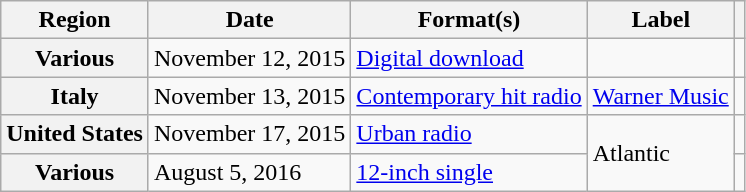<table class="wikitable plainrowheaders">
<tr>
<th scope="col">Region</th>
<th scope="col">Date</th>
<th scope="col">Format(s)</th>
<th scope="col">Label</th>
<th scope="col"></th>
</tr>
<tr>
<th scope="row">Various</th>
<td>November 12, 2015</td>
<td><a href='#'>Digital download</a></td>
<td></td>
<td style="text-align:center;"></td>
</tr>
<tr>
<th scope="row">Italy</th>
<td>November 13, 2015</td>
<td><a href='#'>Contemporary hit radio</a></td>
<td><a href='#'>Warner Music</a></td>
<td style="text-align:center;"></td>
</tr>
<tr>
<th scope="row">United States</th>
<td>November 17, 2015</td>
<td><a href='#'>Urban radio</a></td>
<td rowspan="2">Atlantic</td>
<td style="text-align:center;"></td>
</tr>
<tr>
<th scope="row">Various</th>
<td>August 5, 2016</td>
<td><a href='#'>12-inch single</a></td>
<td style="text-align:center;"></td>
</tr>
</table>
